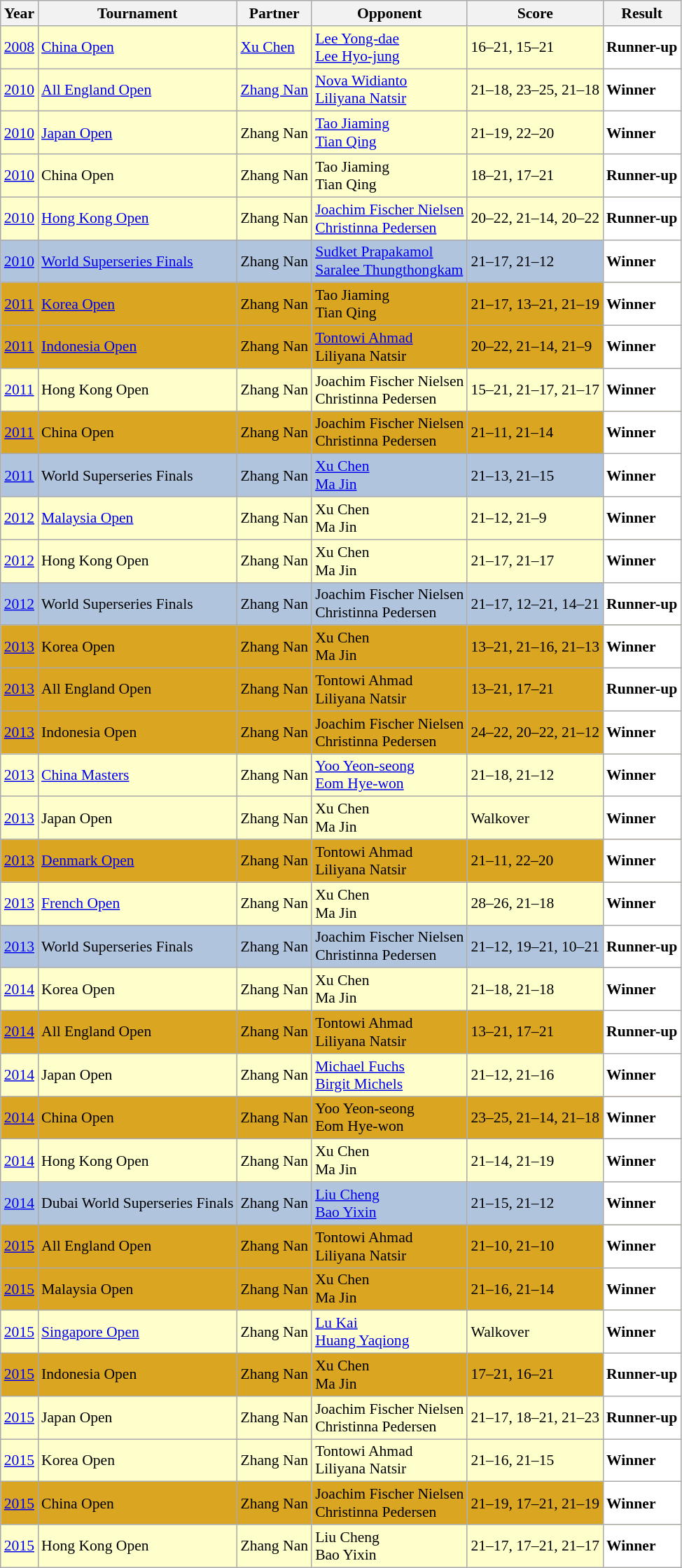<table class="sortable wikitable" style="font-size: 90%;">
<tr>
<th>Year</th>
<th>Tournament</th>
<th>Partner</th>
<th>Opponent</th>
<th>Score</th>
<th>Result</th>
</tr>
<tr style="background:#FFFFCC">
<td align="center"><a href='#'>2008</a></td>
<td align="left"><a href='#'>China Open</a></td>
<td align="left"> <a href='#'>Xu Chen</a></td>
<td align="left"> <a href='#'>Lee Yong-dae</a> <br>  <a href='#'>Lee Hyo-jung</a></td>
<td align="left">16–21, 15–21</td>
<td style="text-align:left; background:white"> <strong>Runner-up</strong></td>
</tr>
<tr style="background:#FFFFCC">
<td align="center"><a href='#'>2010</a></td>
<td align="left"><a href='#'>All England Open</a></td>
<td align="left"> <a href='#'>Zhang Nan</a></td>
<td align="left"> <a href='#'>Nova Widianto</a> <br>  <a href='#'>Liliyana Natsir</a></td>
<td align="left">21–18, 23–25, 21–18</td>
<td style="text-align:left; background:white"> <strong>Winner</strong></td>
</tr>
<tr style="background:#FFFFCC">
<td align="center"><a href='#'>2010</a></td>
<td align="left"><a href='#'>Japan Open</a></td>
<td align="left"> Zhang Nan</td>
<td align="left"> <a href='#'>Tao Jiaming</a> <br>  <a href='#'>Tian Qing</a></td>
<td align="left">21–19, 22–20</td>
<td style="text-align:left; background:white"> <strong>Winner</strong></td>
</tr>
<tr style="background:#FFFFCC">
<td align="center"><a href='#'>2010</a></td>
<td align="left">China Open</td>
<td align="left"> Zhang Nan</td>
<td align="left"> Tao Jiaming <br>  Tian Qing</td>
<td align="left">18–21, 17–21</td>
<td style="text-align:left; background:white"> <strong>Runner-up</strong></td>
</tr>
<tr style="background:#FFFFCC">
<td align="center"><a href='#'>2010</a></td>
<td align="left"><a href='#'>Hong Kong Open</a></td>
<td align="left"> Zhang Nan</td>
<td align="left"> <a href='#'>Joachim Fischer Nielsen</a> <br>  <a href='#'>Christinna Pedersen</a></td>
<td align="left">20–22, 21–14, 20–22</td>
<td style="text-align:left; background:white"> <strong>Runner-up</strong></td>
</tr>
<tr style="background:#B0C4DE">
<td align="center"><a href='#'>2010</a></td>
<td align="left"><a href='#'>World Superseries Finals</a></td>
<td align="left"> Zhang Nan</td>
<td align="left"> <a href='#'>Sudket Prapakamol</a> <br>  <a href='#'>Saralee Thungthongkam</a></td>
<td align="left">21–17, 21–12</td>
<td style="text-align:left; background:white"> <strong>Winner</strong></td>
</tr>
<tr style="background:#DAA520">
<td align="center"><a href='#'>2011</a></td>
<td align="left"><a href='#'>Korea Open</a></td>
<td align="left"> Zhang Nan</td>
<td align="left"> Tao Jiaming <br>  Tian Qing</td>
<td align="left">21–17, 13–21, 21–19</td>
<td style="text-align:left; background:white"> <strong>Winner</strong></td>
</tr>
<tr style="background:#DAA520">
<td align="center"><a href='#'>2011</a></td>
<td align="left"><a href='#'>Indonesia Open</a></td>
<td align="left"> Zhang Nan</td>
<td align="left"> <a href='#'>Tontowi Ahmad</a> <br>  Liliyana Natsir</td>
<td align="left">20–22, 21–14, 21–9</td>
<td style="text-align:left; background:white"> <strong>Winner</strong></td>
</tr>
<tr style="background:#FFFFCC">
<td align="center"><a href='#'>2011</a></td>
<td align="left">Hong Kong Open</td>
<td align="left"> Zhang Nan</td>
<td align="left"> Joachim Fischer Nielsen <br>  Christinna Pedersen</td>
<td align="left">15–21, 21–17, 21–17</td>
<td style="text-align:left; background:white"> <strong>Winner</strong></td>
</tr>
<tr style="background:#DAA520">
<td align="center"><a href='#'>2011</a></td>
<td align="left">China Open</td>
<td align="left"> Zhang Nan</td>
<td align="left"> Joachim Fischer Nielsen <br>  Christinna Pedersen</td>
<td align="left">21–11, 21–14</td>
<td style="text-align:left; background:white"> <strong>Winner</strong></td>
</tr>
<tr style="background:#B0C4DE">
<td align="center"><a href='#'>2011</a></td>
<td align="left">World Superseries Finals</td>
<td align="left"> Zhang Nan</td>
<td align="left"> <a href='#'>Xu Chen</a> <br>  <a href='#'>Ma Jin</a></td>
<td align="left">21–13, 21–15</td>
<td style="text-align:left; background:white"> <strong>Winner</strong></td>
</tr>
<tr style="background:#FFFFCC">
<td align="center"><a href='#'>2012</a></td>
<td align="left"><a href='#'>Malaysia Open</a></td>
<td align="left"> Zhang Nan</td>
<td align="left"> Xu Chen <br>  Ma Jin</td>
<td align="left">21–12, 21–9</td>
<td style="text-align:left; background:white"> <strong>Winner</strong></td>
</tr>
<tr style="background:#FFFFCC">
<td align="center"><a href='#'>2012</a></td>
<td align="left">Hong Kong Open</td>
<td align="left"> Zhang Nan</td>
<td align="left"> Xu Chen <br>  Ma Jin</td>
<td align="left">21–17, 21–17</td>
<td style="text-align:left; background:white"> <strong>Winner</strong></td>
</tr>
<tr style="background:#B0C4DE">
<td align="center"><a href='#'>2012</a></td>
<td align="left">World Superseries Finals</td>
<td align="left"> Zhang Nan</td>
<td align="left"> Joachim Fischer Nielsen <br>  Christinna Pedersen</td>
<td align="left">21–17, 12–21, 14–21</td>
<td style="text-align:left; background:white"> <strong>Runner-up</strong></td>
</tr>
<tr style="background:#DAA520">
<td align="center"><a href='#'>2013</a></td>
<td align="left">Korea Open</td>
<td align="left"> Zhang Nan</td>
<td align="left"> Xu Chen <br>  Ma Jin</td>
<td align="left">13–21, 21–16, 21–13</td>
<td style="text-align:left; background:white"> <strong>Winner</strong></td>
</tr>
<tr style="background:#DAA520">
<td align="center"><a href='#'>2013</a></td>
<td align="left">All England Open</td>
<td align="left"> Zhang Nan</td>
<td align="left"> Tontowi Ahmad <br>  Liliyana Natsir</td>
<td align="left">13–21, 17–21</td>
<td style="text-align:left; background:white"> <strong>Runner-up</strong></td>
</tr>
<tr style="background:#DAA520">
<td align="center"><a href='#'>2013</a></td>
<td align="left">Indonesia Open</td>
<td align="left"> Zhang Nan</td>
<td align="left"> Joachim Fischer Nielsen <br>  Christinna Pedersen</td>
<td align="left">24–22, 20–22, 21–12</td>
<td style="text-align:left; background:white"> <strong>Winner</strong></td>
</tr>
<tr style="background:#FFFFCC">
<td align="center"><a href='#'>2013</a></td>
<td align="left"><a href='#'>China Masters</a></td>
<td align="left"> Zhang Nan</td>
<td align="left"> <a href='#'>Yoo Yeon-seong</a> <br>  <a href='#'>Eom Hye-won</a></td>
<td align="left">21–18, 21–12</td>
<td style="text-align:left; background:white"> <strong>Winner</strong></td>
</tr>
<tr style="background:#FFFFCC">
<td align="center"><a href='#'>2013</a></td>
<td align="left">Japan Open</td>
<td align="left"> Zhang Nan</td>
<td align="left"> Xu Chen <br>  Ma Jin</td>
<td align="left">Walkover</td>
<td style="text-align:left; background:white"> <strong>Winner</strong></td>
</tr>
<tr style="background:#DAA520">
<td align="center"><a href='#'>2013</a></td>
<td align="left"><a href='#'>Denmark Open</a></td>
<td align="left"> Zhang Nan</td>
<td align="left"> Tontowi Ahmad <br>  Liliyana Natsir</td>
<td align="left">21–11, 22–20</td>
<td style="text-align:left; background:white"> <strong>Winner</strong></td>
</tr>
<tr style="background:#FFFFCC">
<td align="center"><a href='#'>2013</a></td>
<td align="left"><a href='#'>French Open</a></td>
<td align="left"> Zhang Nan</td>
<td align="left"> Xu Chen <br>  Ma Jin</td>
<td align="left">28–26, 21–18</td>
<td style="text-align:left; background:white"> <strong>Winner</strong></td>
</tr>
<tr style="background:#B0C4DE">
<td align="center"><a href='#'>2013</a></td>
<td align="left">World Superseries Finals</td>
<td align="left"> Zhang Nan</td>
<td align="left"> Joachim Fischer Nielsen <br>  Christinna Pedersen</td>
<td align="left">21–12, 19–21, 10–21</td>
<td style="text-align:left; background:white"> <strong>Runner-up</strong></td>
</tr>
<tr style="background:#FFFFCC">
<td align="center"><a href='#'>2014</a></td>
<td align="left">Korea Open</td>
<td align="left"> Zhang Nan</td>
<td align="left"> Xu Chen <br>  Ma Jin</td>
<td align="left">21–18, 21–18</td>
<td style="text-align:left; background:white"> <strong>Winner</strong></td>
</tr>
<tr style="background:#DAA520">
<td align="center"><a href='#'>2014</a></td>
<td align="left">All England Open</td>
<td align="left"> Zhang Nan</td>
<td align="left"> Tontowi Ahmad <br>  Liliyana Natsir</td>
<td align="left">13–21, 17–21</td>
<td style="text-align:left; background:white"> <strong>Runner-up</strong></td>
</tr>
<tr style="background:#FFFFCC">
<td align="center"><a href='#'>2014</a></td>
<td align="left">Japan Open</td>
<td align="left"> Zhang Nan</td>
<td align="left"> <a href='#'>Michael Fuchs</a> <br>  <a href='#'>Birgit Michels</a></td>
<td align="left">21–12, 21–16</td>
<td style="text-align:left; background:white"> <strong>Winner</strong></td>
</tr>
<tr style="background:#DAA520">
<td align="center"><a href='#'>2014</a></td>
<td align="left">China Open</td>
<td align="left"> Zhang Nan</td>
<td align="left"> Yoo Yeon-seong <br>  Eom Hye-won</td>
<td align="left">23–25, 21–14, 21–18</td>
<td style="text-align:left; background:white"> <strong>Winner</strong></td>
</tr>
<tr style="background:#FFFFCC">
<td align="center"><a href='#'>2014</a></td>
<td align="left">Hong Kong Open</td>
<td align="left"> Zhang Nan</td>
<td align="left"> Xu Chen <br>  Ma Jin</td>
<td align="left">21–14, 21–19</td>
<td style="text-align:left; background:white"> <strong>Winner</strong></td>
</tr>
<tr style="background:#B0C4DE">
<td align="center"><a href='#'>2014</a></td>
<td align="left">Dubai World Superseries Finals</td>
<td align="left"> Zhang Nan</td>
<td align="left"> <a href='#'>Liu Cheng</a> <br>  <a href='#'>Bao Yixin</a></td>
<td align="left">21–15, 21–12</td>
<td style="text-align:left; background:white"> <strong>Winner</strong></td>
</tr>
<tr style="background:#DAA520">
<td align="center"><a href='#'>2015</a></td>
<td align="left">All England Open</td>
<td align="left"> Zhang Nan</td>
<td align="left"> Tontowi Ahmad <br>  Liliyana Natsir</td>
<td align="left">21–10, 21–10</td>
<td style="text-align:left; background:white"> <strong>Winner</strong></td>
</tr>
<tr style="background:#DAA520">
<td align="center"><a href='#'>2015</a></td>
<td align="left">Malaysia Open</td>
<td align="left"> Zhang Nan</td>
<td align="left"> Xu Chen <br>  Ma Jin</td>
<td align="left">21–16, 21–14</td>
<td style="text-align:left; background:white"> <strong>Winner</strong></td>
</tr>
<tr style="background:#FFFFCC">
<td align="center"><a href='#'>2015</a></td>
<td align="left"><a href='#'>Singapore Open</a></td>
<td align="left"> Zhang Nan</td>
<td align="left"> <a href='#'>Lu Kai</a> <br>  <a href='#'>Huang Yaqiong</a></td>
<td align="left">Walkover</td>
<td style="text-align:left; background:white"> <strong>Winner</strong></td>
</tr>
<tr style="background:#DAA520">
<td align="center"><a href='#'>2015</a></td>
<td align="left">Indonesia Open</td>
<td align="left"> Zhang Nan</td>
<td align="left"> Xu Chen <br>  Ma Jin</td>
<td align="left">17–21, 16–21</td>
<td style="text-align:left; background:white"> <strong>Runner-up</strong></td>
</tr>
<tr style="background:#FFFFCC">
<td align="center"><a href='#'>2015</a></td>
<td align="left">Japan Open</td>
<td align="left"> Zhang Nan</td>
<td align="left"> Joachim Fischer Nielsen <br>  Christinna Pedersen</td>
<td align="left">21–17, 18–21, 21–23</td>
<td style="text-align:left; background:white"> <strong>Runner-up</strong></td>
</tr>
<tr style="background:#FFFFCC">
<td align="center"><a href='#'>2015</a></td>
<td align="left">Korea Open</td>
<td align="left"> Zhang Nan</td>
<td align="left"> Tontowi Ahmad <br>  Liliyana Natsir</td>
<td align="left">21–16, 21–15</td>
<td style="text-align:left; background:white"> <strong>Winner</strong></td>
</tr>
<tr style="background:#DAA520">
<td align="center"><a href='#'>2015</a></td>
<td align="left">China Open</td>
<td align="left"> Zhang Nan</td>
<td align="left"> Joachim Fischer Nielsen <br>  Christinna Pedersen</td>
<td align="left">21–19, 17–21, 21–19</td>
<td style="text-align:left; background:white"> <strong>Winner</strong></td>
</tr>
<tr style="background:#FFFFCC">
<td align="center"><a href='#'>2015</a></td>
<td align="left">Hong Kong Open</td>
<td align="left"> Zhang Nan</td>
<td align="left"> Liu Cheng <br>  Bao Yixin</td>
<td align="left">21–17, 17–21, 21–17</td>
<td style="text-align:left; background:white"> <strong>Winner</strong></td>
</tr>
</table>
